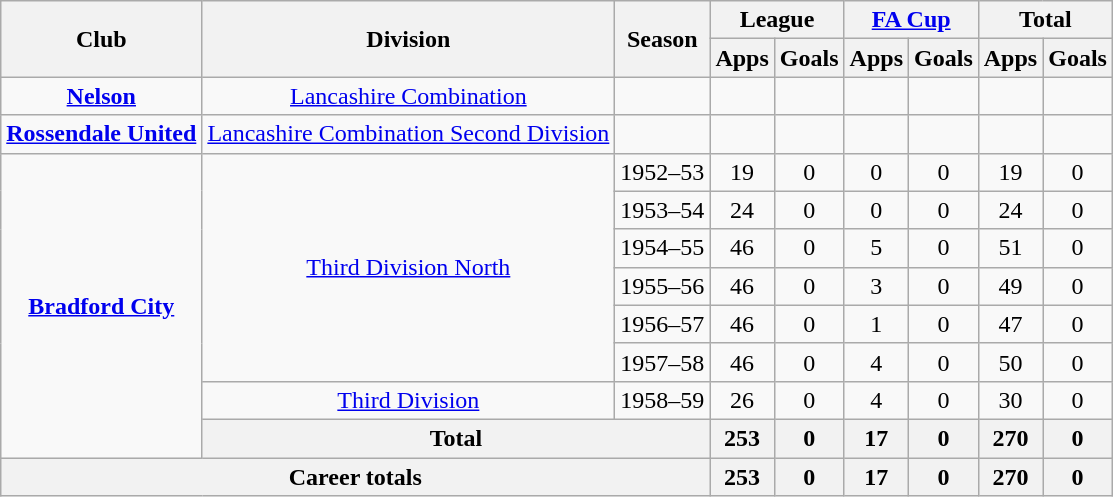<table class="wikitable" style="text-align: center;">
<tr>
<th rowspan="2">Club</th>
<th rowspan="2">Division</th>
<th rowspan="2">Season</th>
<th colspan="2">League</th>
<th colspan="2"><a href='#'>FA Cup</a></th>
<th colspan="2">Total</th>
</tr>
<tr>
<th>Apps</th>
<th>Goals</th>
<th>Apps</th>
<th>Goals</th>
<th>Apps</th>
<th>Goals</th>
</tr>
<tr>
<td valign="center"><strong><a href='#'>Nelson</a></strong></td>
<td><a href='#'>Lancashire Combination</a></td>
<td></td>
<td></td>
<td></td>
<td></td>
<td></td>
<td></td>
<td></td>
</tr>
<tr>
<td valign="center"><strong><a href='#'>Rossendale United</a></strong></td>
<td><a href='#'>Lancashire Combination Second Division</a></td>
<td></td>
<td></td>
<td></td>
<td></td>
<td></td>
<td></td>
<td></td>
</tr>
<tr>
<td rowspan="8" valign="center"><strong><a href='#'>Bradford City</a></strong></td>
<td rowspan="6" valign="center"><a href='#'>Third Division North</a></td>
<td>1952–53</td>
<td>19</td>
<td>0</td>
<td>0</td>
<td>0</td>
<td>19</td>
<td>0</td>
</tr>
<tr>
<td>1953–54</td>
<td>24</td>
<td>0</td>
<td>0</td>
<td>0</td>
<td>24</td>
<td>0</td>
</tr>
<tr>
<td>1954–55</td>
<td>46</td>
<td>0</td>
<td>5</td>
<td>0</td>
<td>51</td>
<td>0</td>
</tr>
<tr>
<td>1955–56</td>
<td>46</td>
<td>0</td>
<td>3</td>
<td>0</td>
<td>49</td>
<td>0</td>
</tr>
<tr>
<td>1956–57</td>
<td>46</td>
<td>0</td>
<td>1</td>
<td>0</td>
<td>47</td>
<td>0</td>
</tr>
<tr>
<td>1957–58</td>
<td>46</td>
<td>0</td>
<td>4</td>
<td>0</td>
<td>50</td>
<td>0</td>
</tr>
<tr>
<td><a href='#'>Third Division</a></td>
<td>1958–59</td>
<td>26</td>
<td>0</td>
<td>4</td>
<td>0</td>
<td>30</td>
<td>0</td>
</tr>
<tr>
<th colspan="2">Total</th>
<th>253</th>
<th>0</th>
<th>17</th>
<th>0</th>
<th>270</th>
<th>0</th>
</tr>
<tr>
<th colspan="3">Career totals</th>
<th>253</th>
<th>0</th>
<th>17</th>
<th>0</th>
<th>270</th>
<th>0</th>
</tr>
</table>
